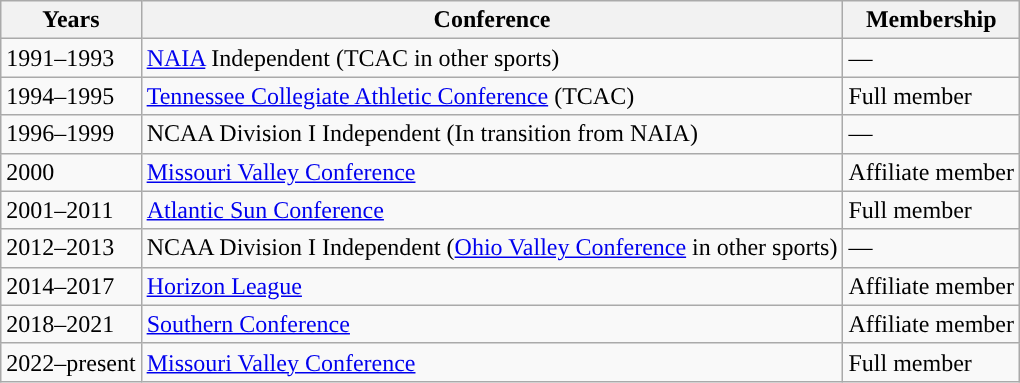<table class="wikitable" style="text-align:left; width  %;">
<tr>
<th width=px>Years</th>
<th width=px>Conference</th>
<th width=px>Membership</th>
</tr>
<tr>
<td>1991–1993</td>
<td><a href='#'>NAIA</a> Independent (TCAC in other sports)</td>
<td>—</td>
</tr>
<tr>
<td>1994–1995</td>
<td><a href='#'>Tennessee Collegiate Athletic Conference</a> (TCAC)</td>
<td>Full member</td>
</tr>
<tr>
<td>1996–1999</td>
<td>NCAA  Division I Independent (In transition from NAIA)</td>
<td>—</td>
</tr>
<tr>
<td>2000</td>
<td><a href='#'>Missouri Valley Conference</a></td>
<td>Affiliate member</td>
</tr>
<tr>
<td>2001–2011</td>
<td><a href='#'>Atlantic Sun Conference</a></td>
<td>Full member</td>
</tr>
<tr>
<td>2012–2013</td>
<td>NCAA Division I Independent (<a href='#'>Ohio Valley Conference</a> in other sports)</td>
<td>—</td>
</tr>
<tr>
<td>2014–2017</td>
<td><a href='#'>Horizon League</a></td>
<td>Affiliate member</td>
</tr>
<tr>
<td>2018–2021</td>
<td><a href='#'>Southern Conference</a></td>
<td>Affiliate member</td>
</tr>
<tr>
<td>2022–present</td>
<td><a href='#'>Missouri Valley Conference</a></td>
<td>Full member</td>
</tr>
</table>
